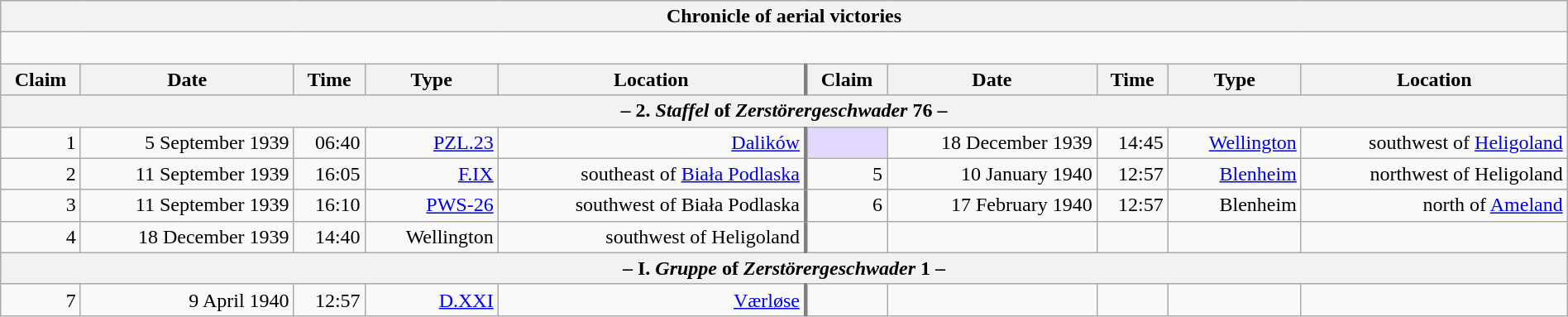<table class="wikitable plainrowheaders collapsible collapsed" style="margin-left: auto; margin-right: auto; border: none; text-align:right; width: 100%;">
<tr>
<th colspan="10">Chronicle of aerial victories</th>
</tr>
<tr>
<td colspan="10" style="text-align: left;"><br></td>
</tr>
<tr>
<th scope="col">Claim</th>
<th scope="col">Date</th>
<th scope="col">Time</th>
<th scope="col" width="100px">Type</th>
<th scope="col">Location</th>
<th scope="col" style="border-left: 3px solid grey;">Claim</th>
<th scope="col">Date</th>
<th scope="col">Time</th>
<th scope="col" width="100px">Type</th>
<th scope="col">Location</th>
</tr>
<tr>
<th colspan="10">– 2. <em>Staffel</em> of <em>Zerstörergeschwader</em> 76 –</th>
</tr>
<tr>
<td>1</td>
<td>5 September 1939</td>
<td>06:40</td>
<td><a href='#'>PZL.23</a></td>
<td><a href='#'>Dalików</a></td>
<td style="border-left: 3px solid grey; background:#e3d9ff;"></td>
<td>18 December 1939</td>
<td>14:45</td>
<td><a href='#'>Wellington</a></td>
<td> southwest of <a href='#'>Heligoland</a></td>
</tr>
<tr>
<td>2</td>
<td>11 September 1939</td>
<td>16:05</td>
<td><a href='#'>F.IX</a></td>
<td> southeast of <a href='#'>Biała Podlaska</a></td>
<td style="border-left: 3px solid grey;">5</td>
<td>10 January 1940</td>
<td>12:57</td>
<td><a href='#'>Blenheim</a></td>
<td>northwest of Heligoland</td>
</tr>
<tr>
<td>3</td>
<td>11 September 1939</td>
<td>16:10</td>
<td><a href='#'>PWS-26</a></td>
<td> southwest of Biała Podlaska</td>
<td style="border-left: 3px solid grey;">6</td>
<td>17 February 1940</td>
<td>12:57</td>
<td>Blenheim</td>
<td>north of <a href='#'>Ameland</a></td>
</tr>
<tr>
<td>4</td>
<td>18 December 1939</td>
<td>14:40</td>
<td>Wellington</td>
<td> southwest of Heligoland</td>
<td style="border-left: 3px solid grey;"></td>
<td></td>
<td></td>
<td></td>
<td></td>
</tr>
<tr>
<th colspan="10">– I. <em>Gruppe</em> of <em>Zerstörergeschwader</em> 1 –</th>
</tr>
<tr>
<td>7</td>
<td>9 April 1940</td>
<td>12:57</td>
<td><a href='#'>D.XXI</a></td>
<td><a href='#'>Værløse</a></td>
<td style="border-left: 3px solid grey;"></td>
<td></td>
<td></td>
<td></td>
<td></td>
</tr>
</table>
